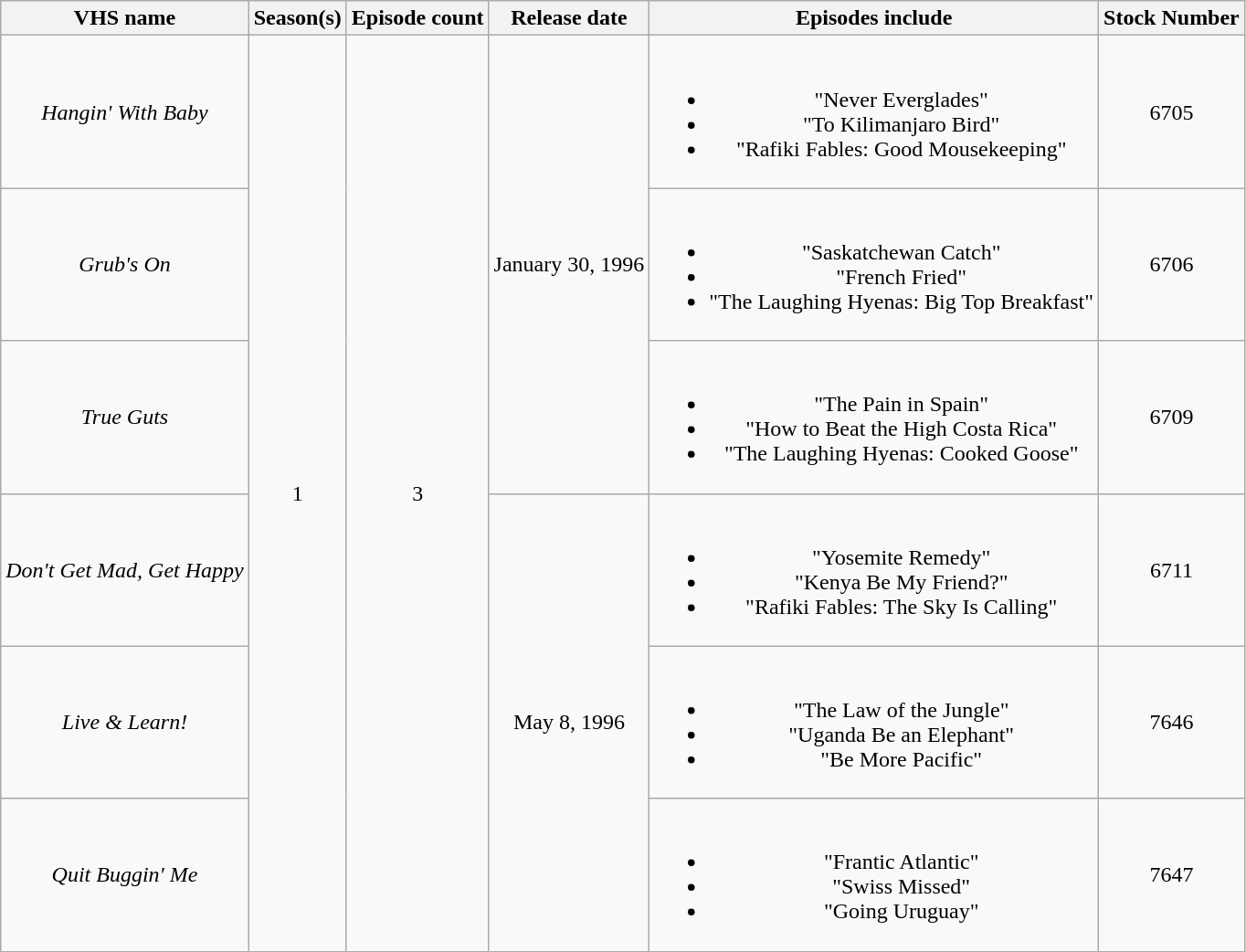<table class="wikitable" style="text-align: center;">
<tr>
<th>VHS name</th>
<th>Season(s)</th>
<th>Episode count</th>
<th>Release date</th>
<th>Episodes include</th>
<th>Stock Number</th>
</tr>
<tr>
<td><em>Hangin' With Baby</em></td>
<td rowspan=6>1</td>
<td rowspan=6>3</td>
<td rowspan=3>January 30, 1996</td>
<td><br><ul><li>"Never Everglades"</li><li>"To Kilimanjaro Bird"</li><li>"Rafiki Fables: Good Mousekeeping"</li></ul></td>
<td>6705</td>
</tr>
<tr>
<td><em>Grub's On</em></td>
<td><br><ul><li>"Saskatchewan Catch"</li><li>"French Fried"</li><li>"The Laughing Hyenas: Big Top Breakfast"</li></ul></td>
<td>6706</td>
</tr>
<tr>
<td><em>True Guts</em></td>
<td><br><ul><li>"The Pain in Spain"</li><li>"How to Beat the High Costa Rica"</li><li>"The Laughing Hyenas: Cooked Goose"</li></ul></td>
<td>6709</td>
</tr>
<tr>
<td><em>Don't Get Mad, Get Happy</em></td>
<td rowspan=3>May 8, 1996</td>
<td><br><ul><li>"Yosemite Remedy"</li><li>"Kenya Be My Friend?"</li><li>"Rafiki Fables: The Sky Is Calling"</li></ul></td>
<td>6711</td>
</tr>
<tr>
<td><em>Live & Learn!</em></td>
<td><br><ul><li>"The Law of the Jungle"</li><li>"Uganda Be an Elephant"</li><li>"Be More Pacific"</li></ul></td>
<td>7646</td>
</tr>
<tr>
<td><em>Quit Buggin' Me</em></td>
<td><br><ul><li>"Frantic Atlantic"</li><li>"Swiss Missed"</li><li>"Going Uruguay"</li></ul></td>
<td>7647</td>
</tr>
</table>
